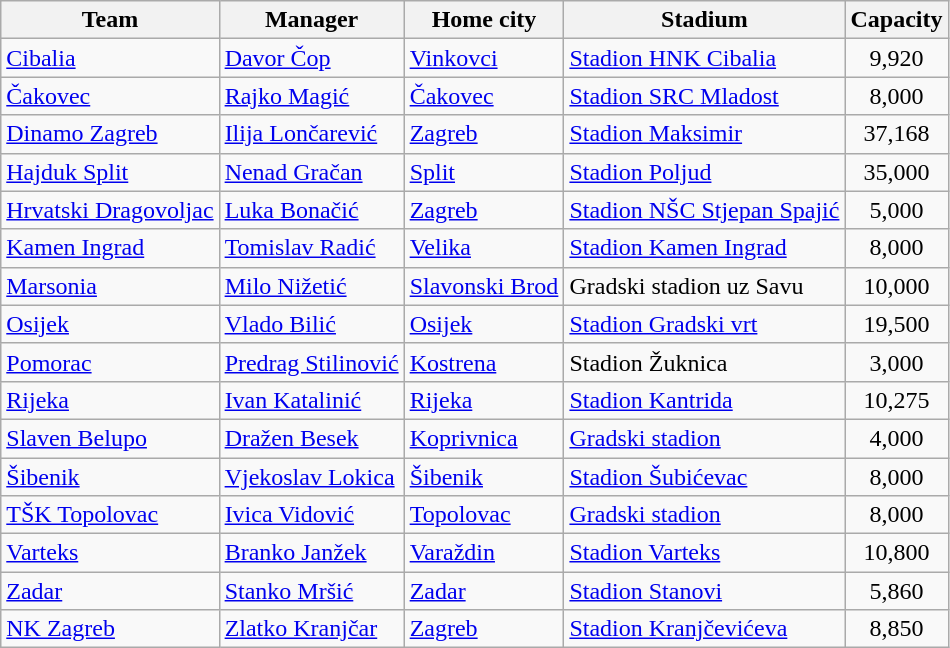<table class="wikitable sortable" style="text-align: left;">
<tr>
<th>Team</th>
<th>Manager</th>
<th>Home city</th>
<th>Stadium</th>
<th>Capacity</th>
</tr>
<tr>
<td><a href='#'>Cibalia</a></td>
<td> <a href='#'>Davor Čop</a></td>
<td><a href='#'>Vinkovci</a></td>
<td><a href='#'>Stadion HNK Cibalia</a></td>
<td style="text-align:center;">9,920</td>
</tr>
<tr>
<td><a href='#'>Čakovec</a></td>
<td> <a href='#'>Rajko Magić</a></td>
<td><a href='#'>Čakovec</a></td>
<td><a href='#'>Stadion SRC Mladost</a></td>
<td style="text-align:center;">8,000</td>
</tr>
<tr>
<td><a href='#'>Dinamo Zagreb</a></td>
<td> <a href='#'>Ilija Lončarević</a></td>
<td><a href='#'>Zagreb</a></td>
<td><a href='#'>Stadion Maksimir</a></td>
<td style="text-align:center;">37,168</td>
</tr>
<tr>
<td><a href='#'>Hajduk Split</a></td>
<td> <a href='#'>Nenad Gračan</a></td>
<td><a href='#'>Split</a></td>
<td><a href='#'>Stadion Poljud</a></td>
<td style="text-align:center;">35,000</td>
</tr>
<tr>
<td><a href='#'>Hrvatski Dragovoljac</a></td>
<td> <a href='#'>Luka Bonačić</a></td>
<td><a href='#'>Zagreb</a></td>
<td><a href='#'>Stadion NŠC Stjepan Spajić</a></td>
<td style="text-align:center;">5,000</td>
</tr>
<tr>
<td><a href='#'>Kamen Ingrad</a></td>
<td> <a href='#'>Tomislav Radić</a></td>
<td><a href='#'>Velika</a></td>
<td><a href='#'>Stadion Kamen Ingrad</a></td>
<td style="text-align:center;">8,000</td>
</tr>
<tr>
<td><a href='#'>Marsonia</a></td>
<td> <a href='#'>Milo Nižetić</a></td>
<td><a href='#'>Slavonski Brod</a></td>
<td>Gradski stadion uz Savu</td>
<td style="text-align:center;">10,000</td>
</tr>
<tr>
<td><a href='#'>Osijek</a></td>
<td> <a href='#'>Vlado Bilić</a></td>
<td><a href='#'>Osijek</a></td>
<td><a href='#'>Stadion Gradski vrt</a></td>
<td style="text-align:center;">19,500</td>
</tr>
<tr>
<td><a href='#'>Pomorac</a></td>
<td> <a href='#'>Predrag Stilinović</a></td>
<td><a href='#'>Kostrena</a></td>
<td>Stadion Žuknica</td>
<td style="text-align:center;">3,000</td>
</tr>
<tr>
<td><a href='#'>Rijeka</a></td>
<td> <a href='#'>Ivan Katalinić</a></td>
<td><a href='#'>Rijeka</a></td>
<td><a href='#'>Stadion Kantrida</a></td>
<td style="text-align:center;">10,275</td>
</tr>
<tr>
<td><a href='#'>Slaven Belupo</a></td>
<td> <a href='#'>Dražen Besek</a></td>
<td><a href='#'>Koprivnica</a></td>
<td><a href='#'>Gradski stadion</a></td>
<td style="text-align:center;">4,000</td>
</tr>
<tr>
<td><a href='#'>Šibenik</a></td>
<td> <a href='#'>Vjekoslav Lokica</a></td>
<td><a href='#'>Šibenik</a></td>
<td><a href='#'>Stadion Šubićevac</a></td>
<td style="text-align:center;">8,000</td>
</tr>
<tr>
<td><a href='#'>TŠK Topolovac</a></td>
<td> <a href='#'>Ivica Vidović</a></td>
<td><a href='#'>Topolovac</a></td>
<td><a href='#'>Gradski stadion</a></td>
<td style="text-align:center;">8,000</td>
</tr>
<tr>
<td><a href='#'>Varteks</a></td>
<td> <a href='#'>Branko Janžek</a></td>
<td><a href='#'>Varaždin</a></td>
<td><a href='#'>Stadion Varteks</a></td>
<td style="text-align:center;">10,800</td>
</tr>
<tr>
<td><a href='#'>Zadar</a></td>
<td> <a href='#'>Stanko Mršić</a></td>
<td><a href='#'>Zadar</a></td>
<td><a href='#'>Stadion Stanovi</a></td>
<td style="text-align:center;">5,860</td>
</tr>
<tr>
<td><a href='#'>NK Zagreb</a></td>
<td> <a href='#'>Zlatko Kranjčar</a></td>
<td><a href='#'>Zagreb</a></td>
<td><a href='#'>Stadion Kranjčevićeva</a></td>
<td style="text-align:center;">8,850</td>
</tr>
</table>
